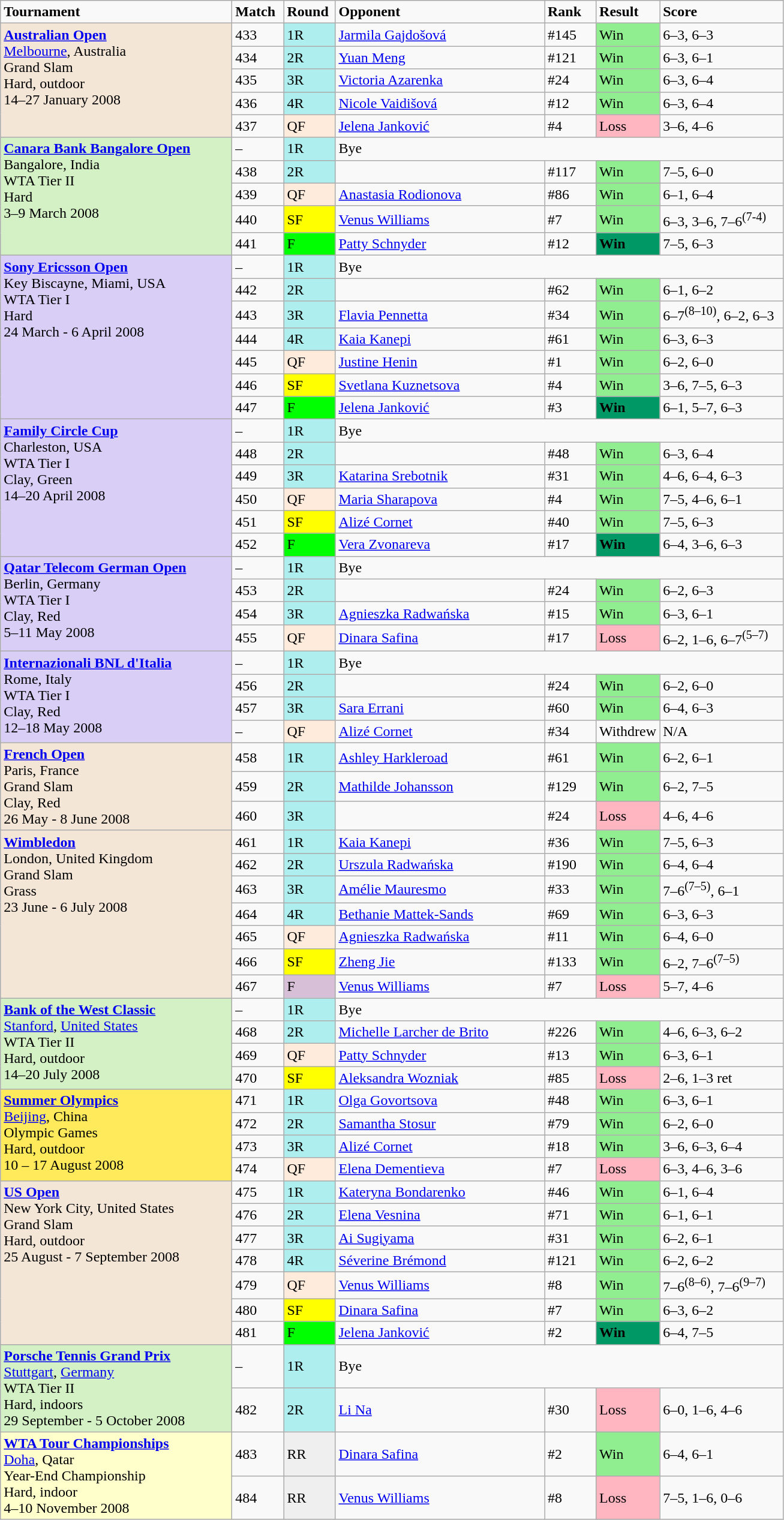<table class="wikitable">
<tr style="font-weight:bold">
<td style="width:250px;">Tournament</td>
<td style="width:50px;">Match</td>
<td style="width:50px;">Round</td>
<td style="width:225px;">Opponent</td>
<td style="width:50px;">Rank</td>
<td style="width:50px;">Result</td>
<td style="width:130px;">Score</td>
</tr>
<tr>
<td rowspan="5" style="background:#f3e6d7; text-align:left; vertical-align:top;"><strong><a href='#'>Australian Open</a></strong><br> <a href='#'>Melbourne</a>, Australia<br>Grand Slam<br>Hard, outdoor<br>14–27 January 2008</td>
<td>433</td>
<td style="background:#afeeee;">1R</td>
<td> <a href='#'>Jarmila Gajdošová</a></td>
<td>#145</td>
<td bgcolor=lightgreen>Win</td>
<td>6–3, 6–3</td>
</tr>
<tr>
<td>434</td>
<td style="background:#afeeee;">2R</td>
<td> <a href='#'>Yuan Meng</a></td>
<td>#121</td>
<td bgcolor=lightgreen>Win</td>
<td>6–3, 6–1</td>
</tr>
<tr>
<td>435</td>
<td style="background:#afeeee;">3R</td>
<td> <a href='#'>Victoria Azarenka</a></td>
<td>#24</td>
<td bgcolor=lightgreen>Win</td>
<td>6–3, 6–4</td>
</tr>
<tr>
<td>436</td>
<td style="background:#afeeee;">4R</td>
<td> <a href='#'>Nicole Vaidišová</a></td>
<td>#12</td>
<td bgcolor=lightgreen>Win</td>
<td>6–3, 6–4</td>
</tr>
<tr>
<td>437</td>
<td style="background:#ffebdc;">QF</td>
<td> <a href='#'>Jelena Janković</a></td>
<td>#4</td>
<td bgcolor=lightpink>Loss</td>
<td>3–6, 4–6</td>
</tr>
<tr>
<td rowspan="5"  style="background:#d4f1c5; text-align:left; vertical-align:top;"><strong><a href='#'>Canara Bank Bangalore Open</a></strong> <br> Bangalore, India <br> WTA Tier II <br> Hard <br> 3–9 March 2008</td>
<td>–</td>
<td style="background:#afeeee;">1R</td>
<td colspan=4>Bye</td>
</tr>
<tr>
<td>438</td>
<td style="background:#afeeee;">2R</td>
<td></td>
<td>#117</td>
<td bgcolor=lightgreen>Win</td>
<td>7–5, 6–0</td>
</tr>
<tr>
<td>439</td>
<td style="background:#ffebdc;">QF</td>
<td> <a href='#'>Anastasia Rodionova</a></td>
<td>#86</td>
<td bgcolor=lightgreen>Win</td>
<td>6–1, 6–4</td>
</tr>
<tr>
<td>440</td>
<td style="background:yellow;">SF</td>
<td> <a href='#'>Venus Williams</a></td>
<td>#7</td>
<td bgcolor=lightgreen>Win</td>
<td>6–3, 3–6, 7–6<sup>(7-4)</sup></td>
</tr>
<tr>
<td>441</td>
<td style="background:lime;">F</td>
<td> <a href='#'>Patty Schnyder</a></td>
<td>#12</td>
<td bgcolor=#009966><strong>Win</strong></td>
<td>7–5, 6–3</td>
</tr>
<tr>
<td rowspan="7"  style="background:#d8cef6; text-align:left; vertical-align:top;"><strong><a href='#'>Sony Ericsson Open</a></strong> <br> Key Biscayne, Miami, USA <br> WTA Tier I <br> Hard <br> 24 March - 6 April 2008</td>
<td>–</td>
<td style="background:#afeeee;">1R</td>
<td colspan=4>Bye</td>
</tr>
<tr>
<td>442</td>
<td style="background:#afeeee;">2R</td>
<td></td>
<td>#62</td>
<td bgcolor=lightgreen>Win</td>
<td>6–1, 6–2</td>
</tr>
<tr>
<td>443</td>
<td style="background:#afeeee;">3R</td>
<td> <a href='#'>Flavia Pennetta</a></td>
<td>#34</td>
<td bgcolor=lightgreen>Win</td>
<td>6–7<sup>(8–10)</sup>, 6–2, 6–3</td>
</tr>
<tr>
<td>444</td>
<td style="background:#afeeee;">4R</td>
<td> <a href='#'>Kaia Kanepi</a></td>
<td>#61</td>
<td bgcolor=lightgreen>Win</td>
<td>6–3, 6–3</td>
</tr>
<tr>
<td>445</td>
<td style="background:#ffebdc;">QF</td>
<td> <a href='#'>Justine Henin</a></td>
<td>#1</td>
<td bgcolor=lightgreen>Win</td>
<td>6–2, 6–0</td>
</tr>
<tr>
<td>446</td>
<td style="background:yellow;">SF</td>
<td> <a href='#'>Svetlana Kuznetsova</a></td>
<td>#4</td>
<td bgcolor=lightgreen>Win</td>
<td>3–6, 7–5, 6–3</td>
</tr>
<tr>
<td>447</td>
<td style="background:lime;">F</td>
<td> <a href='#'>Jelena Janković</a></td>
<td>#3</td>
<td bgcolor=#009966><strong>Win</strong></td>
<td>6–1, 5–7, 6–3</td>
</tr>
<tr>
<td rowspan="6"  style="background:#d8cef6; text-align:left; vertical-align:top;"><strong><a href='#'>Family Circle Cup</a></strong> <br> Charleston, USA <br> WTA Tier I <br> Clay, Green <br> 14–20 April 2008</td>
<td>–</td>
<td style="background:#afeeee;">1R</td>
<td colspan=4>Bye</td>
</tr>
<tr>
<td>448</td>
<td style="background:#afeeee;">2R</td>
<td></td>
<td>#48</td>
<td bgcolor=lightgreen>Win</td>
<td>6–3, 6–4</td>
</tr>
<tr>
<td>449</td>
<td style="background:#afeeee;">3R</td>
<td> <a href='#'>Katarina Srebotnik</a></td>
<td>#31</td>
<td bgcolor=lightgreen>Win</td>
<td>4–6, 6–4, 6–3</td>
</tr>
<tr>
<td>450</td>
<td style="background:#ffebdc;">QF</td>
<td> <a href='#'>Maria Sharapova</a></td>
<td>#4</td>
<td bgcolor=lightgreen>Win</td>
<td>7–5, 4–6, 6–1</td>
</tr>
<tr>
<td>451</td>
<td style="background:yellow;">SF</td>
<td> <a href='#'>Alizé Cornet</a></td>
<td>#40</td>
<td bgcolor=lightgreen>Win</td>
<td>7–5, 6–3</td>
</tr>
<tr>
<td>452</td>
<td style="background:lime;">F</td>
<td> <a href='#'>Vera Zvonareva</a></td>
<td>#17</td>
<td bgcolor=#009966><strong>Win</strong></td>
<td>6–4, 3–6, 6–3</td>
</tr>
<tr>
<td rowspan="4"  style="background:#d8cef6; text-align:left; vertical-align:top;"><strong><a href='#'>Qatar Telecom German Open</a></strong> <br> Berlin, Germany <br> WTA Tier I <br> Clay, Red <br> 5–11 May 2008</td>
<td>–</td>
<td style="background:#afeeee;">1R</td>
<td colspan=4>Bye</td>
</tr>
<tr>
<td>453</td>
<td style="background:#afeeee;">2R</td>
<td></td>
<td>#24</td>
<td bgcolor=lightgreen>Win</td>
<td>6–2, 6–3</td>
</tr>
<tr>
<td>454</td>
<td style="background:#afeeee;">3R</td>
<td> <a href='#'>Agnieszka Radwańska</a></td>
<td>#15</td>
<td bgcolor=lightgreen>Win</td>
<td>6–3, 6–1</td>
</tr>
<tr>
<td>455</td>
<td style="background:#ffebdc;">QF</td>
<td> <a href='#'>Dinara Safina</a></td>
<td>#17</td>
<td bgcolor=lightpink>Loss</td>
<td>6–2, 1–6, 6–7<sup>(5–7)</sup></td>
</tr>
<tr>
<td rowspan="4"  style="background:#d8cef6; text-align:left; vertical-align:top;"><strong><a href='#'>Internazionali BNL d'Italia</a></strong> <br> Rome, Italy <br> WTA Tier I <br> Clay, Red <br> 12–18 May 2008</td>
<td>–</td>
<td style="background:#afeeee;">1R</td>
<td colspan=4>Bye</td>
</tr>
<tr>
<td>456</td>
<td style="background:#afeeee;">2R</td>
<td></td>
<td>#24</td>
<td bgcolor=lightgreen>Win</td>
<td>6–2, 6–0</td>
</tr>
<tr>
<td>457</td>
<td style="background:#afeeee;">3R</td>
<td> <a href='#'>Sara Errani</a></td>
<td>#60</td>
<td bgcolor=lightgreen>Win</td>
<td>6–4, 6–3</td>
</tr>
<tr>
<td>–</td>
<td style="background:#ffebdc;">QF</td>
<td> <a href='#'>Alizé Cornet</a></td>
<td>#34</td>
<td>Withdrew</td>
<td>N/A</td>
</tr>
<tr>
<td rowspan="3"  style="background:#f3e6d7; text-align:left; vertical-align:top;"><strong><a href='#'>French Open</a></strong><br> Paris, France <br>Grand Slam <br> Clay, Red <br> 26 May - 8 June 2008</td>
<td>458</td>
<td style="background:#afeeee;">1R</td>
<td> <a href='#'>Ashley Harkleroad</a></td>
<td>#61</td>
<td bgcolor=lightgreen>Win</td>
<td>6–2, 6–1</td>
</tr>
<tr>
<td>459</td>
<td style="background:#afeeee;">2R</td>
<td> <a href='#'>Mathilde Johansson</a></td>
<td>#129</td>
<td bgcolor=lightgreen>Win</td>
<td>6–2, 7–5</td>
</tr>
<tr>
<td>460</td>
<td style="background:#afeeee;">3R</td>
<td></td>
<td>#24</td>
<td bgcolor=lightpink>Loss</td>
<td>4–6, 4–6</td>
</tr>
<tr>
<td rowspan="7"  style="background:#f3e6d7; text-align:left; vertical-align:top;"><strong><a href='#'>Wimbledon</a></strong><br> London, United Kingdom <br>Grand Slam <br> Grass <br> 23 June - 6 July 2008</td>
<td>461</td>
<td style="background:#afeeee;">1R</td>
<td> <a href='#'>Kaia Kanepi</a></td>
<td>#36</td>
<td bgcolor=lightgreen>Win</td>
<td>7–5, 6–3</td>
</tr>
<tr>
<td>462</td>
<td style="background:#afeeee;">2R</td>
<td> <a href='#'>Urszula Radwańska</a></td>
<td>#190</td>
<td bgcolor=lightgreen>Win</td>
<td>6–4, 6–4</td>
</tr>
<tr>
<td>463</td>
<td style="background:#afeeee;">3R</td>
<td> <a href='#'>Amélie Mauresmo</a></td>
<td>#33</td>
<td bgcolor=lightgreen>Win</td>
<td>7–6<sup>(7–5)</sup>, 6–1</td>
</tr>
<tr>
<td>464</td>
<td style="background:#afeeee;">4R</td>
<td> <a href='#'>Bethanie Mattek-Sands</a></td>
<td>#69</td>
<td bgcolor=lightgreen>Win</td>
<td>6–3, 6–3</td>
</tr>
<tr>
<td>465</td>
<td style="background:#ffebdc;">QF</td>
<td> <a href='#'>Agnieszka Radwańska</a></td>
<td>#11</td>
<td bgcolor=lightgreen>Win</td>
<td>6–4, 6–0</td>
</tr>
<tr>
<td>466</td>
<td style="background:yellow;">SF</td>
<td> <a href='#'>Zheng Jie</a></td>
<td>#133</td>
<td bgcolor=lightgreen>Win</td>
<td>6–2, 7–6<sup>(7–5)</sup></td>
</tr>
<tr>
<td>467</td>
<td style="background:thistle;">F</td>
<td> <a href='#'>Venus Williams</a></td>
<td>#7</td>
<td bgcolor=lightpink>Loss</td>
<td>5–7, 4–6</td>
</tr>
<tr>
<td rowspan="4" style="background:#d4f1c5; text-align:left; vertical-align:top;"><strong><a href='#'>Bank of the West Classic</a></strong><br> <a href='#'>Stanford</a>, <a href='#'>United States</a><br>WTA Tier II<br>Hard, outdoor<br>14–20 July 2008</td>
<td>–</td>
<td style="background:#afeeee;">1R</td>
<td colspan=4>Bye</td>
</tr>
<tr>
<td>468</td>
<td style="background:#afeeee;">2R</td>
<td> <a href='#'>Michelle Larcher de Brito</a></td>
<td>#226</td>
<td bgcolor=lightgreen>Win</td>
<td>4–6, 6–3, 6–2</td>
</tr>
<tr>
<td>469</td>
<td style="background:#ffebdc;">QF</td>
<td> <a href='#'>Patty Schnyder</a></td>
<td>#13</td>
<td bgcolor=lightgreen>Win</td>
<td>6–3, 6–1</td>
</tr>
<tr>
<td>470</td>
<td style="background:yellow;">SF</td>
<td> <a href='#'>Aleksandra Wozniak</a></td>
<td>#85</td>
<td bgcolor=lightpink>Loss</td>
<td>2–6, 1–3 ret</td>
</tr>
<tr>
<td rowspan="4" style="background:#ffea5c; text-align:left; vertical-align:top;"><strong><a href='#'>Summer Olympics</a></strong><br> <a href='#'>Beijing</a>, China<br>Olympic Games<br>Hard, outdoor<br>10 – 17 August 2008</td>
<td>471</td>
<td style="background:#afeeee;">1R</td>
<td> <a href='#'>Olga Govortsova</a></td>
<td>#48</td>
<td bgcolor=lightgreen>Win</td>
<td>6–3, 6–1</td>
</tr>
<tr>
<td>472</td>
<td style="background:#afeeee;">2R</td>
<td> <a href='#'>Samantha Stosur</a></td>
<td>#79</td>
<td bgcolor=lightgreen>Win</td>
<td>6–2, 6–0</td>
</tr>
<tr>
<td>473</td>
<td style="background:#afeeee;">3R</td>
<td> <a href='#'>Alizé Cornet</a></td>
<td>#18</td>
<td bgcolor=lightgreen>Win</td>
<td>3–6, 6–3, 6–4</td>
</tr>
<tr>
<td>474</td>
<td style="background:#ffebdc;">QF</td>
<td> <a href='#'>Elena Dementieva</a></td>
<td>#7</td>
<td bgcolor=lightpink>Loss</td>
<td>6–3, 4–6, 3–6</td>
</tr>
<tr>
<td rowspan="7"  style="background:#f3e6d7; text-align:left; vertical-align:top;"><strong><a href='#'>US Open</a></strong><br> New York City, United States <br>Grand Slam <br> Hard, outdoor <br> 25 August - 7 September 2008</td>
<td>475</td>
<td style="background:#afeeee;">1R</td>
<td> <a href='#'>Kateryna Bondarenko</a></td>
<td>#46</td>
<td bgcolor=lightgreen>Win</td>
<td>6–1, 6–4</td>
</tr>
<tr>
<td>476</td>
<td style="background:#afeeee;">2R</td>
<td> <a href='#'>Elena Vesnina</a></td>
<td>#71</td>
<td bgcolor=lightgreen>Win</td>
<td>6–1, 6–1</td>
</tr>
<tr>
<td>477</td>
<td style="background:#afeeee;">3R</td>
<td> <a href='#'>Ai Sugiyama</a></td>
<td>#31</td>
<td bgcolor=lightgreen>Win</td>
<td>6–2, 6–1</td>
</tr>
<tr>
<td>478</td>
<td style="background:#afeeee;">4R</td>
<td> <a href='#'>Séverine Brémond</a></td>
<td>#121</td>
<td bgcolor=lightgreen>Win</td>
<td>6–2, 6–2</td>
</tr>
<tr>
<td>479</td>
<td style="background:#ffebdc;">QF</td>
<td> <a href='#'>Venus Williams</a></td>
<td>#8</td>
<td bgcolor=lightgreen>Win</td>
<td>7–6<sup>(8–6)</sup>, 7–6<sup>(9–7)</sup></td>
</tr>
<tr>
<td>480</td>
<td style="background:yellow;">SF</td>
<td> <a href='#'>Dinara Safina</a></td>
<td>#7</td>
<td bgcolor=lightgreen>Win</td>
<td>6–3, 6–2</td>
</tr>
<tr>
<td>481</td>
<td style="background:lime;">F</td>
<td> <a href='#'>Jelena Janković</a></td>
<td>#2</td>
<td bgcolor=#009966><strong>Win</strong></td>
<td>6–4, 7–5</td>
</tr>
<tr>
<td rowspan="2" style="background:#d4f1c5; text-align:left; vertical-align:top;"><strong><a href='#'>Porsche Tennis Grand Prix</a></strong><br> <a href='#'>Stuttgart</a>, <a href='#'>Germany</a><br>WTA Tier II<br>Hard, indoors<br>29 September - 5 October 2008</td>
<td>–</td>
<td style="background:#afeeee;">1R</td>
<td colspan=4>Bye</td>
</tr>
<tr>
<td>482</td>
<td style="background:#afeeee;">2R</td>
<td> <a href='#'>Li Na</a></td>
<td>#30</td>
<td bgcolor=lightpink>Loss</td>
<td>6–0, 1–6, 4–6</td>
</tr>
<tr>
<td rowspan="2" style="background:#ffffcc;" text-align:left; vertical-align:top;"><strong><a href='#'>WTA Tour Championships</a></strong><br> <a href='#'>Doha</a>, Qatar<br>Year-End Championship<br>Hard, indoor<br>4–10 November 2008</td>
<td>483</td>
<td style="background:#EFEFEF;">RR</td>
<td> <a href='#'>Dinara Safina</a></td>
<td>#2</td>
<td bgcolor=lightgreen>Win</td>
<td>6–4, 6–1</td>
</tr>
<tr>
<td>484</td>
<td style="background:#EFEFEF;">RR</td>
<td> <a href='#'>Venus Williams</a></td>
<td>#8</td>
<td bgcolor=lightpink>Loss</td>
<td>7–5, 1–6, 0–6</td>
</tr>
</table>
